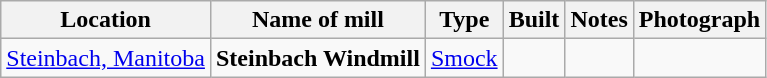<table class="wikitable">
<tr>
<th>Location</th>
<th>Name of mill</th>
<th>Type</th>
<th>Built</th>
<th>Notes</th>
<th>Photograph</th>
</tr>
<tr>
<td><a href='#'>Steinbach, Manitoba</a></td>
<td><strong>Steinbach Windmill</strong></td>
<td><a href='#'>Smock</a></td>
<td></td>
<td></td>
<td></td>
</tr>
</table>
